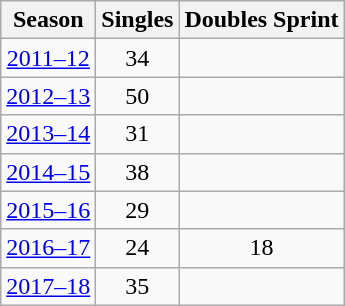<table class="wikitable" style="text-align:center;">
<tr>
<th>Season</th>
<th>Singles</th>
<th>Doubles Sprint</th>
</tr>
<tr>
<td><a href='#'>2011–12</a></td>
<td>34</td>
<td></td>
</tr>
<tr>
<td><a href='#'>2012–13</a></td>
<td>50</td>
<td></td>
</tr>
<tr>
<td><a href='#'>2013–14</a></td>
<td>31</td>
<td></td>
</tr>
<tr>
<td><a href='#'>2014–15</a></td>
<td>38</td>
<td></td>
</tr>
<tr>
<td><a href='#'>2015–16</a></td>
<td>29</td>
<td></td>
</tr>
<tr>
<td><a href='#'>2016–17</a></td>
<td>24</td>
<td>18</td>
</tr>
<tr>
<td><a href='#'>2017–18</a></td>
<td>35</td>
<td></td>
</tr>
</table>
